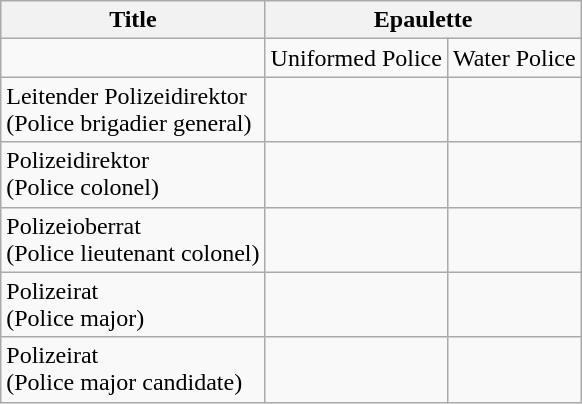<table border="1" cellspacing="0" cellpadding="5" style="border-collapse:collapse;" class="wikitable">
<tr>
<th>Title</th>
<th colspan="2">Epaulette</th>
</tr>
<tr>
<td></td>
<td>Uniformed Police</td>
<td>Water Police</td>
</tr>
<tr>
<td>Leitender Polizeidirektor<br>(Police brigadier general)</td>
<td></td>
<td></td>
</tr>
<tr>
<td>Polizeidirektor<br>(Police colonel)</td>
<td></td>
<td></td>
</tr>
<tr>
<td>Polizeioberrat<br>(Police lieutenant colonel)</td>
<td></td>
<td></td>
</tr>
<tr>
<td>Polizeirat<br>(Police major)</td>
<td></td>
<td></td>
</tr>
<tr>
<td>Polizeirat<br>(Police major candidate)</td>
<td></td>
<td></td>
</tr>
</table>
